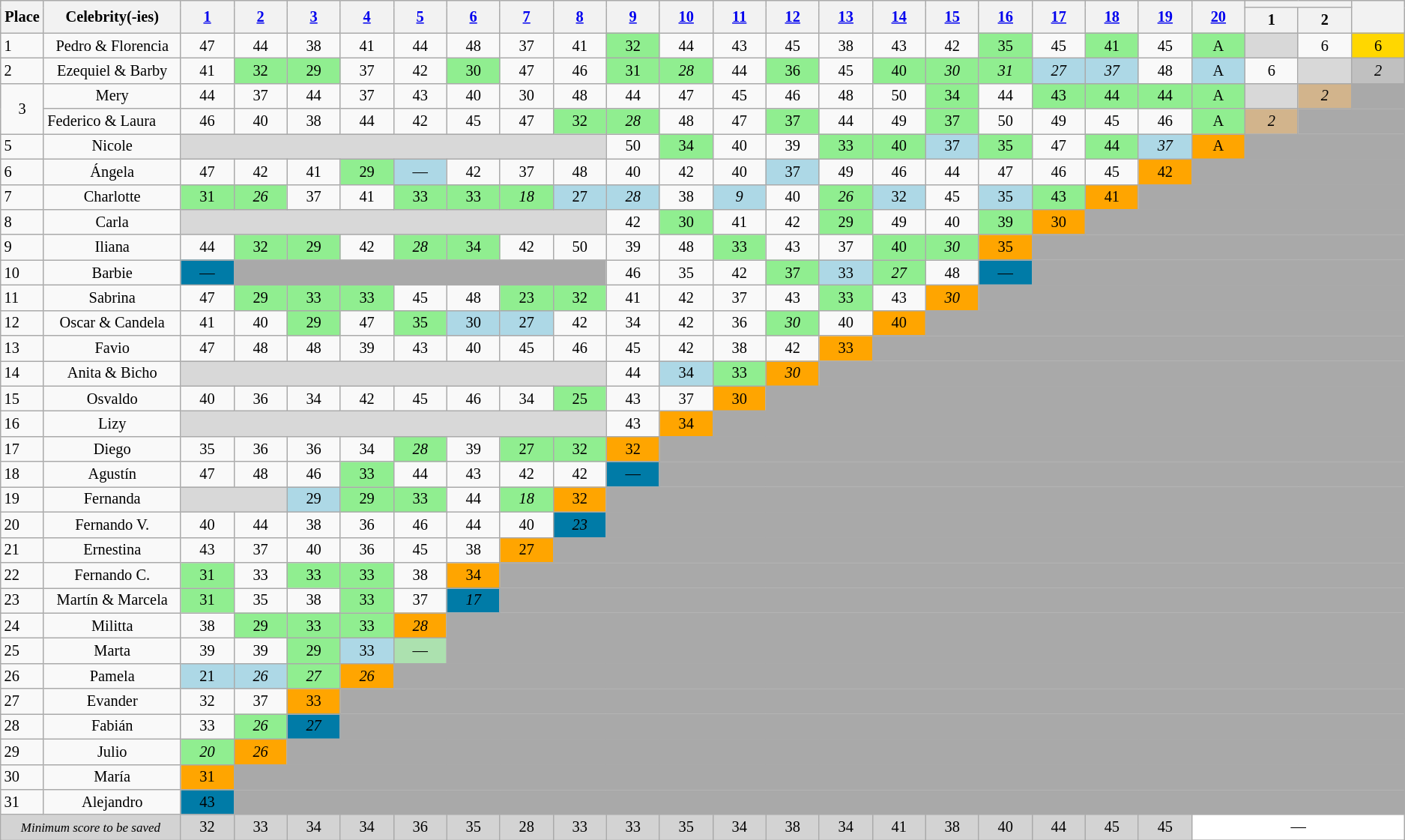<table class="wikitable" style="font-size:85%; text-align:center">
<tr>
<th style="width: 1%;" rowspan="2">Place</th>
<th style="width: 9%;" rowspan="2">Celebrity(-ies)</th>
<th style="width: 3.5%;" rowspan="2"><a href='#'>1</a></th>
<th style="width: 3.5%;" rowspan="2"><a href='#'>2</a></th>
<th style="width: 3.5%;" rowspan="2"><a href='#'>3</a></th>
<th style="width: 3.5%;" rowspan="2"><a href='#'>4</a></th>
<th style="width: 3.5%;" rowspan="2"><a href='#'>5</a></th>
<th style="width: 3.5%;" rowspan="2"><a href='#'>6</a></th>
<th style="width: 3.5%;" rowspan="2"><a href='#'>7</a></th>
<th style="width: 3.5%;" rowspan="2"><a href='#'>8</a></th>
<th style="width: 3.5%;" rowspan="2"><a href='#'>9</a></th>
<th style="width: 3.5%;" rowspan="2"><a href='#'>10</a></th>
<th style="width: 3.5%;" rowspan="2"><a href='#'>11</a></th>
<th style="width: 3.5%;" rowspan="2"><a href='#'>12</a></th>
<th style="width: 3.5%;" rowspan="2"><a href='#'>13</a></th>
<th style="width: 3.5%;" rowspan="2"><a href='#'>14</a></th>
<th style="width: 3.5%;" rowspan="2"><a href='#'>15</a></th>
<th style="width: 3.5%;" rowspan="2"><a href='#'>16</a></th>
<th style="width: 3.5%;" rowspan="2"><a href='#'>17</a></th>
<th style="width: 3.5%;" rowspan="2"><a href='#'>18</a></th>
<th style="width: 3.5%;" rowspan="2"><a href='#'>19</a></th>
<th style="width: 3.5%;" rowspan="2"><a href='#'>20</a></th>
<th style="width: 3.5%;" colspan="2"></th>
<th style="width: 3.5%;" rowspan="2"></th>
</tr>
<tr>
<th style="width: 3.5%;">1</th>
<th style="width: 3.5%;">2</th>
</tr>
<tr>
<td style="text-align:left;">1</td>
<td>Pedro & Florencia</td>
<td><span>47</span></td>
<td>44</td>
<td>38</td>
<td>41<small></small></td>
<td>44<small></small></td>
<td><span>48</span></td>
<td>37</td>
<td>41</td>
<td style="background:lightgreen;">32</td>
<td>44</td>
<td>43</td>
<td>45</td>
<td>38</td>
<td>43</td>
<td>42</td>
<td bgcolor="lightgreen">35</td>
<td>45</td>
<td bgcolor="lightgreen">41</td>
<td>45</td>
<td bgcolor="lightgreen">A</td>
<td bgcolor="#d8d8d8"></td>
<td><span>6</span></td>
<td bgcolor="gold"><span>6</span></td>
</tr>
<tr>
<td style="text-align:left;">2</td>
<td>Ezequiel & Barby</td>
<td>41</td>
<td bgcolor="lightgreen">32</td>
<td bgcolor="lightgreen">29</td>
<td>37</td>
<td>42</td>
<td bgcolor="lightgreen">30</td>
<td><span>47</span></td>
<td>46</td>
<td style="background:lightgreen;">31</td>
<td bgcolor="lightgreen"><span><em>28</em></span></td>
<td>44</td>
<td bgcolor="lightgreen">36</td>
<td>45</td>
<td bgcolor="lightgreen">40</td>
<td bgcolor="lightgreen"><span><em>30</em></span></td>
<td bgcolor="lightgreen"><span><em>31</em></span></td>
<td bgcolor="lightblue"><span><em>27</em></span></td>
<td bgcolor="lightblue"><span><em>37</em></span></td>
<td><span>48</span></td>
<td bgcolor="lightblue">A</td>
<td><span>6</span></td>
<td bgcolor="#d8d8d8"></td>
<td bgcolor="silver"><span><em>2</em></span></td>
</tr>
<tr>
<td rowspan="2">3</td>
<td>Mery</td>
<td>44</td>
<td>37</td>
<td>44</td>
<td>37</td>
<td>43</td>
<td>40</td>
<td>30</td>
<td>48</td>
<td>44</td>
<td>47</td>
<td>45</td>
<td><span>46</span></td>
<td>48</td>
<td><span>50</span></td>
<td bgcolor="lightgreen">34</td>
<td>44</td>
<td bgcolor="lightgreen">43</td>
<td bgcolor="lightgreen">44</td>
<td bgcolor="lightgreen">44</td>
<td bgcolor="lightgreen">A</td>
<td bgcolor="#d8d8d8"></td>
<td style="background:tan;"><span><em>2</em></span></td>
<td bgcolor="darkgray" colspan=3></td>
</tr>
<tr>
<td style="text-align:left;">Federico & Laura</td>
<td>46</td>
<td>40</td>
<td>38</td>
<td>44</td>
<td>42</td>
<td>45</td>
<td><span>47</span></td>
<td bgcolor="lightgreen">32</td>
<td style="background:lightgreen;"><span><em>28</em></span></td>
<td><span>48</span></td>
<td><span>47</span></td>
<td bgcolor="lightgreen">37</td>
<td>44</td>
<td>49</td>
<td bgcolor="lightgreen">37</td>
<td><span>50</span></td>
<td><span>49</span></td>
<td><span>45</span></td>
<td>46</td>
<td bgcolor="lightgreen">A</td>
<td style="background:tan;"><span><em>2</em></span></td>
<td bgcolor="darkgray" colspan=3></td>
</tr>
<tr>
<td style="text-align:left;">5</td>
<td>Nicole</td>
<td colspan="8" style="background:#d8d8d8"></td>
<td><span>50</span></td>
<td bgcolor="lightgreen">34</td>
<td>40</td>
<td>39</td>
<td bgcolor="lightgreen">33</td>
<td bgcolor="lightgreen">40</td>
<td bgcolor="lightblue">37</td>
<td bgcolor="lightgreen">35</td>
<td>47</td>
<td bgcolor="lightgreen">44</td>
<td bgcolor="lightblue"><span><em>37</em></span></td>
<td bgcolor="orange">A</td>
<td bgcolor="darkgray" colspan=55></td>
</tr>
<tr>
<td style="text-align:left;">6</td>
<td>Ángela</td>
<td><span>47</span></td>
<td>42</td>
<td>41</td>
<td bgcolor="lightgreen">29</td>
<td bgcolor="lightblue">—<small></small></td>
<td>42</td>
<td>37</td>
<td>48</td>
<td>40</td>
<td>42</td>
<td>40</td>
<td bgcolor="lightblue">37</td>
<td><span>49</span></td>
<td>46</td>
<td>44</td>
<td>47</td>
<td>46</td>
<td><span>45</span></td>
<td bgcolor="orange">42</td>
<td bgcolor="darkgray" colspan=55></td>
</tr>
<tr>
<td style="text-align:left;">7</td>
<td>Charlotte</td>
<td bgcolor="lightgreen">31</td>
<td bgcolor="lightgreen"><span><em>26</em></span></td>
<td>37</td>
<td>41</td>
<td bgcolor="lightgreen">33</td>
<td bgcolor="lightgreen">33</td>
<td bgcolor="lightgreen"><span><em>18</em></span></td>
<td bgcolor="lightblue">27</td>
<td bgcolor="lightblue"><span><em>28</em></span></td>
<td>38</td>
<td bgcolor="lightblue"><span><em>9</em></span></td>
<td>40</td>
<td bgcolor="lightgreen"><span><em>26</em></span></td>
<td bgcolor="lightblue">32</td>
<td>45</td>
<td bgcolor="lightblue">35</td>
<td bgcolor="lightgreen">43</td>
<td bgcolor="orange">41</td>
<td bgcolor="darkgray" colspan=55></td>
</tr>
<tr>
<td style="text-align:left;">8</td>
<td>Carla</td>
<td colspan="8" style="background:#d8d8d8"></td>
<td>42</td>
<td bgcolor="lightgreen">30</td>
<td>41</td>
<td>42</td>
<td bgcolor="lightgreen">29</td>
<td>49</td>
<td>40</td>
<td bgcolor="lightgreen">39<small></small></td>
<td bgcolor="orange">30</td>
<td bgcolor="darkgray" colspan=55></td>
</tr>
<tr>
<td style="text-align:left;">9</td>
<td>Iliana</td>
<td>44</td>
<td bgcolor="lightgreen">32</td>
<td bgcolor="lightgreen">29</td>
<td>42</td>
<td bgcolor="lightgreen"><span><em>28</em></span></td>
<td bgcolor="lightgreen">34</td>
<td>42</td>
<td><span>50</span></td>
<td>39</td>
<td><span>48</span></td>
<td bgcolor="lightgreen">33</td>
<td>43</td>
<td>37</td>
<td bgcolor="lightgreen">40</td>
<td bgcolor="lightgreen"><span><em>30</em></span></td>
<td bgcolor="orange">35</td>
<td bgcolor="darkgray" colspan=55></td>
</tr>
<tr>
<td style="text-align:left;">10</td>
<td>Barbie</td>
<td style="background:#007BA7;">—</td>
<td bgcolor="darkgray" colspan=7></td>
<td>46</td>
<td>35</td>
<td>42</td>
<td bgcolor="lightgreen">37</td>
<td bgcolor="lightblue">33</td>
<td bgcolor="lightgreen"><span><em>27</em></span></td>
<td><span>48</span></td>
<td style="background:#007BA7;">—</td>
<td bgcolor="darkgray" colspan=55></td>
</tr>
<tr>
<td style="text-align:left;">11</td>
<td>Sabrina</td>
<td><span>47</span></td>
<td bgcolor="lightgreen">29</td>
<td bgcolor="lightgreen">33</td>
<td bgcolor="lightgreen">33</td>
<td>45</td>
<td><span>48</span></td>
<td bgcolor="lightgreen">23</td>
<td bgcolor="lightgreen">32</td>
<td>41</td>
<td>42</td>
<td>37</td>
<td>43</td>
<td bgcolor="lightgreen">33</td>
<td>43</td>
<td bgcolor="orange"><span><em>30</em></span></td>
<td bgcolor="darkgray" colspan=55></td>
</tr>
<tr>
<td style="text-align:left;">12</td>
<td>Oscar & Candela</td>
<td>41</td>
<td>40</td>
<td bgcolor="lightgreen">29</td>
<td><span>47</span></td>
<td bgcolor="lightgreen">35</td>
<td bgcolor="lightblue">30</td>
<td bgcolor="lightblue">27</td>
<td>42</td>
<td>34</td>
<td>42</td>
<td>36</td>
<td bgcolor="lightgreen"><span><em>30</em></span></td>
<td>40</td>
<td bgcolor="orange">40</td>
<td bgcolor="darkgray" colspan=55></td>
</tr>
<tr>
<td style="text-align:left;">13</td>
<td>Favio</td>
<td><span>47</span></td>
<td><span>48</span></td>
<td><span>48</span></td>
<td>39</td>
<td>43</td>
<td>40</td>
<td>45</td>
<td>46</td>
<td>45</td>
<td>42</td>
<td>38</td>
<td>42</td>
<td bgcolor="orange">33</td>
<td bgcolor="darkgray" colspan=55></td>
</tr>
<tr>
<td style="text-align:left;">14</td>
<td>Anita & Bicho</td>
<td colspan="8" style="background:#d8d8d8"></td>
<td>44</td>
<td bgcolor="lightblue">34</td>
<td bgcolor="lightgreen">33</td>
<td bgcolor="orange"><span><em>30</em></span></td>
<td bgcolor="darkgray" colspan=55></td>
</tr>
<tr>
<td style="text-align:left;">15</td>
<td>Osvaldo</td>
<td>40</td>
<td>36</td>
<td>34</td>
<td>42</td>
<td>45</td>
<td>46</td>
<td>34</td>
<td bgcolor="lightgreen">25</td>
<td>43</td>
<td>37</td>
<td bgcolor="Orange">30</td>
<td bgcolor="darkgray" colspan=55></td>
</tr>
<tr>
<td style="text-align:left;">16</td>
<td>Lizy</td>
<td colspan="8" style="background:#d8d8d8"></td>
<td>43</td>
<td bgcolor="orange">34</td>
<td bgcolor="darkgray" colspan=55></td>
</tr>
<tr>
<td style="text-align:left;">17</td>
<td>Diego</td>
<td>35</td>
<td>36</td>
<td>36</td>
<td>34</td>
<td bgcolor="lightgreen"><span><em>28</em></span></td>
<td>39</td>
<td bgcolor="lightgreen">27</td>
<td bgcolor="lightgreen">32</td>
<td bgcolor="orange">32</td>
<td bgcolor="darkgray" colspan=55></td>
</tr>
<tr>
<td style="text-align:left;">18</td>
<td>Agustín</td>
<td><span>47</span></td>
<td><span>48</span></td>
<td>46</td>
<td bgcolor="lightgreen">33</td>
<td>44</td>
<td>43</td>
<td>42</td>
<td>42</td>
<td style="background:#007BA7;">—</td>
<td bgcolor="darkgray" colspan=55></td>
</tr>
<tr>
<td style="text-align:left;">19</td>
<td>Fernanda</td>
<td colspan="2" style="background:#d8d8d8"></td>
<td bgcolor="lightblue">29</td>
<td bgcolor="lightgreen">29</td>
<td bgcolor="lightgreen">33</td>
<td>44</td>
<td bgcolor="lightgreen"><span><em>18</em></span></td>
<td bgcolor="orange">32</td>
<td bgcolor="darkgray" colspan=55></td>
</tr>
<tr>
<td style="text-align:left;">20</td>
<td>Fernando V.</td>
<td>40</td>
<td>44</td>
<td>38</td>
<td>36</td>
<td><span>46</span></td>
<td>44</td>
<td>40</td>
<td bgcolor="#007BA7"><span><em>23</em></span></td>
<td bgcolor="darkgray" colspan=55></td>
</tr>
<tr>
<td style="text-align:left;">21</td>
<td>Ernestina</td>
<td>43</td>
<td>37</td>
<td>40</td>
<td>36</td>
<td>45</td>
<td>38</td>
<td bgcolor="orange">27</td>
<td bgcolor="darkgray" colspan=55></td>
</tr>
<tr>
<td style="text-align:left;">22</td>
<td>Fernando C.</td>
<td bgcolor="lightgreen">31</td>
<td>33</td>
<td bgcolor="lightgreen">33</td>
<td bgcolor="lightgreen">33</td>
<td>38</td>
<td bgcolor="orange">34</td>
<td bgcolor="darkgray" colspan=55></td>
</tr>
<tr>
<td style="text-align:left;">23</td>
<td>Martín & Marcela</td>
<td bgcolor="lightgreen">31</td>
<td>35</td>
<td>38<small></small></td>
<td bgcolor="lightgreen">33<small></small></td>
<td>37<small></small></td>
<td bgcolor="#007BA7"><span><em>17</em></span><small></small></td>
<td bgcolor="darkgray" colspan=55></td>
</tr>
<tr>
<td style="text-align:left;">24</td>
<td>Militta</td>
<td>38</td>
<td bgcolor="lightgreen">29</td>
<td bgcolor="lightgreen">33</td>
<td bgcolor="lightgreen">33</td>
<td bgcolor="orange"><span><em>28</em></span></td>
<td bgcolor="darkgray" colspan=55></td>
</tr>
<tr>
<td style="text-align:left;">25</td>
<td>Marta</td>
<td>39</td>
<td>39</td>
<td bgcolor="lightgreen">29</td>
<td bgcolor="lightblue">33</td>
<td bgcolor="#ACE1AF">—<small></small></td>
<td bgcolor="darkgray" colspan=55></td>
</tr>
<tr>
<td style="text-align:left;">26</td>
<td>Pamela</td>
<td bgcolor="lightblue">21</td>
<td bgcolor="lightblue"><span><em>26</em></span></td>
<td bgcolor="lightgreen"><span><em>27</em></span></td>
<td bgcolor="orange"><span><em>26</em></span></td>
<td bgcolor="darkgray" colspan=55></td>
</tr>
<tr>
<td style="text-align:left;">27</td>
<td>Evander</td>
<td>32</td>
<td>37</td>
<td bgcolor="orange">33</td>
<td bgcolor="darkgray" colspan=55></td>
</tr>
<tr>
<td style="text-align:left;">28</td>
<td>Fabián</td>
<td>33</td>
<td bgcolor="lightgreen"><span><em>26</em></span></td>
<td bgcolor="#007BA7"><span><em>27</em></span></td>
<td bgcolor="darkgray" colspan=55></td>
</tr>
<tr>
<td style="text-align:left;">29</td>
<td>Julio</td>
<td bgcolor="lightgreen"><span><em>20</em></span></td>
<td bgcolor="orange"><span><em>26</em></span></td>
<td bgcolor="darkgray" colspan=55></td>
</tr>
<tr>
<td style="text-align:left;">30</td>
<td>María</td>
<td bgcolor="orange">31</td>
<td bgcolor="darkgray" colspan=55></td>
</tr>
<tr>
<td style="text-align:left;">31</td>
<td>Alejandro</td>
<td style="background:#007BA7;">43</td>
<td bgcolor="darkgray" colspan=55></td>
</tr>
<tr bgcolor="lightgrey">
<td colspan="2"><small><em>Minimum score to be saved</em></small></td>
<td>32</td>
<td>33</td>
<td>34</td>
<td>34</td>
<td>36</td>
<td>35</td>
<td>28</td>
<td>33</td>
<td>33</td>
<td>35</td>
<td>34</td>
<td>38</td>
<td>34</td>
<td>41</td>
<td>38</td>
<td>40</td>
<td>44</td>
<td>45</td>
<td>45</td>
<td colspan="4" bgcolor="white">—</td>
</tr>
</table>
